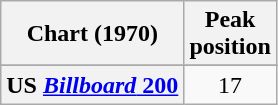<table class="wikitable sortable plainrowheaders">
<tr>
<th scope="col">Chart (1970)</th>
<th scope="col">Peak<br>position</th>
</tr>
<tr>
</tr>
<tr>
</tr>
<tr>
</tr>
<tr>
<th scope="row">US <a href='#'><em>Billboard</em> 200</a></th>
<td align="center">17</td>
</tr>
</table>
